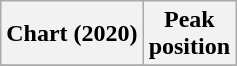<table class="wikitable plainrowheaders">
<tr>
<th>Chart (2020)</th>
<th>Peak<br>position</th>
</tr>
<tr>
</tr>
</table>
